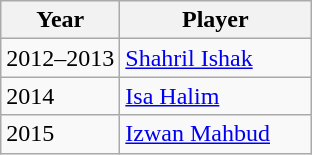<table class="wikitable" style="text-align:left">
<tr>
<th>Year</th>
<th width="120">Player</th>
</tr>
<tr>
<td>2012–2013</td>
<td><a href='#'>Shahril Ishak</a></td>
</tr>
<tr>
<td>2014</td>
<td><a href='#'>Isa Halim</a></td>
</tr>
<tr>
<td>2015</td>
<td><a href='#'>Izwan Mahbud</a></td>
</tr>
</table>
